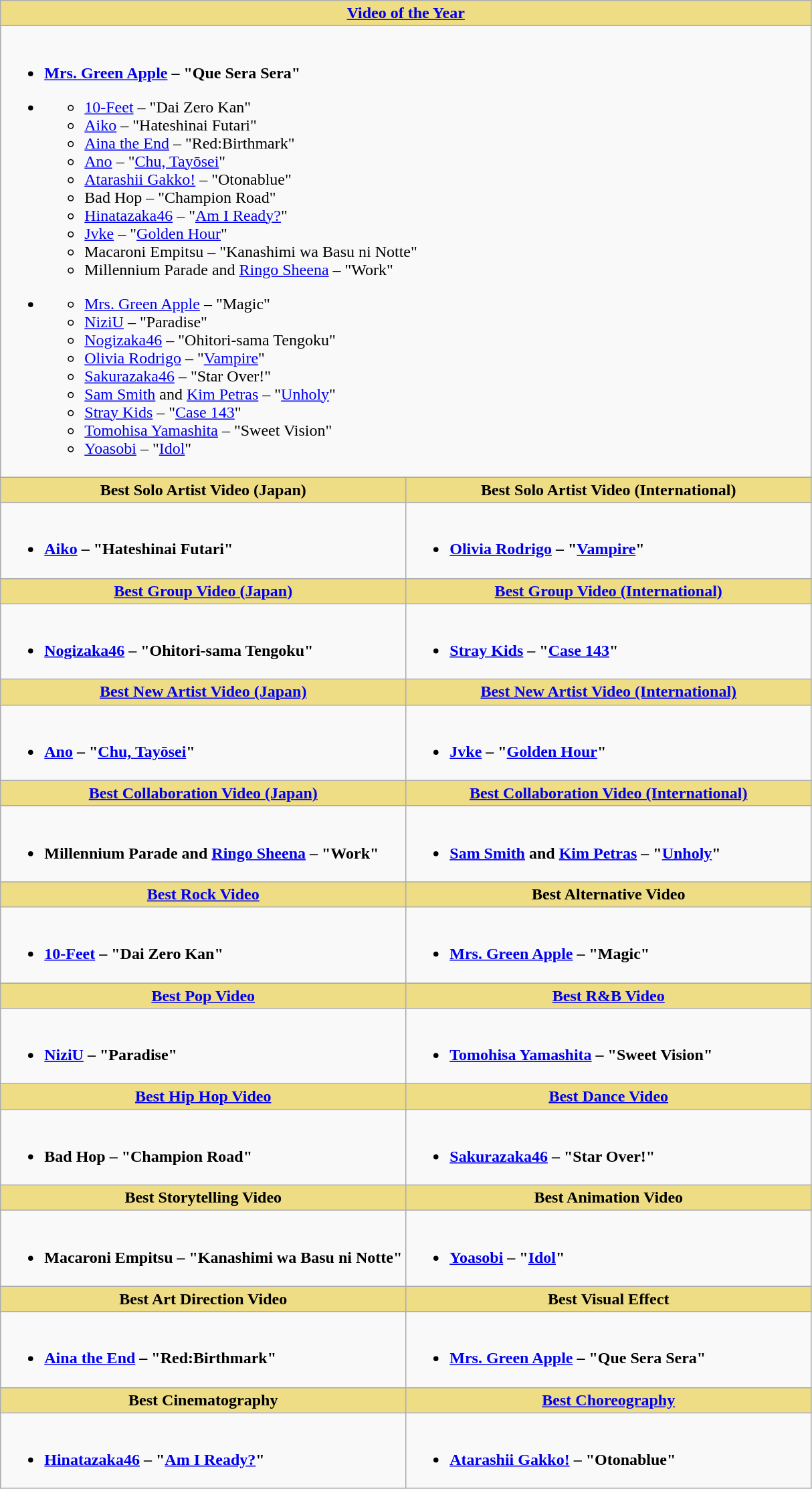<table class="wikitable">
<tr>
<th scope="col" style="background:#EEDD85; width:100%" colspan="2"><a href='#'>Video of the Year</a></th>
</tr>
<tr>
<td style="vertical-align:top" colspan="2"><br><ul><li><strong><a href='#'>Mrs. Green Apple</a> – "Que Sera Sera"</strong></li></ul>
<ul><li><ul><li><a href='#'>10-Feet</a> – "Dai Zero Kan"</li><li><a href='#'>Aiko</a> – "Hateshinai Futari"</li><li><a href='#'>Aina the End</a> – "Red:Birthmark"</li><li><a href='#'>Ano</a> – "<a href='#'>Chu, Tayōsei</a>"</li><li><a href='#'>Atarashii Gakko!</a> – "Otonablue"</li><li>Bad Hop – "Champion Road"</li><li><a href='#'>Hinatazaka46</a> – "<a href='#'>Am I Ready?</a>"</li><li><a href='#'>Jvke</a> – "<a href='#'>Golden Hour</a>"</li><li>Macaroni Empitsu – "Kanashimi wa Basu ni Notte"</li><li>Millennium Parade and <a href='#'>Ringo Sheena</a> – "Work"</li></ul></li></ul><ul><li><ul><li><a href='#'>Mrs. Green Apple</a> – "Magic"</li><li><a href='#'>NiziU</a> – "Paradise"</li><li><a href='#'>Nogizaka46</a> – "Ohitori-sama Tengoku"</li><li><a href='#'>Olivia Rodrigo</a> – "<a href='#'>Vampire</a>"</li><li><a href='#'>Sakurazaka46</a> – "Star Over!"</li><li><a href='#'>Sam Smith</a> and <a href='#'>Kim Petras</a> – "<a href='#'>Unholy</a>"</li><li><a href='#'>Stray Kids</a> – "<a href='#'>Case 143</a>"</li><li><a href='#'>Tomohisa Yamashita</a> – "Sweet Vision"</li><li><a href='#'>Yoasobi</a> – "<a href='#'>Idol</a>"</li></ul></li></ul></td>
</tr>
<tr>
<th scope="col" style="background:#EEDD85; width:50%">Best Solo Artist Video (Japan)</th>
<th scope="col" style="background:#EEDD85; width:50%">Best Solo Artist Video (International)</th>
</tr>
<tr>
<td style="vertical-align:top"><br><ul><li><strong><a href='#'>Aiko</a> – "Hateshinai Futari"</strong></li></ul></td>
<td style="vertical-align:top"><br><ul><li><strong><a href='#'>Olivia Rodrigo</a> – "<a href='#'>Vampire</a>"</strong></li></ul></td>
</tr>
<tr>
<th scope="col" style="background:#EEDD85; width:50%"><a href='#'>Best Group Video (Japan)</a></th>
<th scope="col" style="background:#EEDD85; width:50%"><a href='#'>Best Group Video (International)</a></th>
</tr>
<tr>
<td style="vertical-align:top"><br><ul><li><strong><a href='#'>Nogizaka46</a> – "Ohitori-sama Tengoku"</strong></li></ul></td>
<td style="vertical-align:top"><br><ul><li><strong><a href='#'>Stray Kids</a> – "<a href='#'>Case 143</a>"</strong></li></ul></td>
</tr>
<tr>
<th scope="col" style="background:#EEDD85; width:50%"><a href='#'>Best New Artist Video (Japan)</a></th>
<th scope="col" style="background:#EEDD85; width:50%"><a href='#'>Best New Artist Video (International)</a></th>
</tr>
<tr>
<td style="vertical-align:top"><br><ul><li><strong><a href='#'>Ano</a> – "<a href='#'>Chu, Tayōsei</a>"</strong></li></ul></td>
<td style="vertical-align:top"><br><ul><li><strong><a href='#'>Jvke</a> – "<a href='#'>Golden Hour</a>"</strong></li></ul></td>
</tr>
<tr>
<th scope="col" style="background:#EEDD85; width:50%"><a href='#'>Best Collaboration Video (Japan)</a></th>
<th scope="col" style="background:#EEDD85; width:50%"><a href='#'>Best Collaboration Video (International)</a></th>
</tr>
<tr>
<td style="vertical-align:top"><br><ul><li><strong>Millennium Parade and <a href='#'>Ringo Sheena</a> – "Work"</strong></li></ul></td>
<td style="vertical-align:top"><br><ul><li><strong><a href='#'>Sam Smith</a> and <a href='#'>Kim Petras</a> – "<a href='#'>Unholy</a>"</strong></li></ul></td>
</tr>
<tr>
<th scope="col" style="background:#EEDD85; width:50%"><a href='#'>Best Rock Video</a></th>
<th scope="col" style="background:#EEDD85; width:50%">Best Alternative Video</th>
</tr>
<tr>
<td style="vertical-align:top"><br><ul><li><strong><a href='#'>10-Feet</a> – "Dai Zero Kan"</strong></li></ul></td>
<td style="vertical-align:top"><br><ul><li><strong><a href='#'>Mrs. Green Apple</a> – "Magic"</strong></li></ul></td>
</tr>
<tr>
<th scope="col" style="background:#EEDD85; width:50%"><a href='#'>Best Pop Video</a></th>
<th scope="col" style="background:#EEDD85; width:50%"><a href='#'>Best R&B Video</a></th>
</tr>
<tr>
<td style="vertical-align:top"><br><ul><li><strong><a href='#'>NiziU</a> – "Paradise"</strong></li></ul></td>
<td style="vertical-align:top"><br><ul><li><strong><a href='#'>Tomohisa Yamashita</a> – "Sweet Vision"</strong></li></ul></td>
</tr>
<tr>
<th scope="col" style="background:#EEDD85; width:50%"><a href='#'>Best Hip Hop Video</a></th>
<th scope="col" style="background:#EEDD85; width:50%"><a href='#'>Best Dance Video</a></th>
</tr>
<tr>
<td style="vertical-align:top"><br><ul><li><strong>Bad Hop – "Champion Road"</strong></li></ul></td>
<td style="vertical-align:top"><br><ul><li><strong><a href='#'>Sakurazaka46</a> – "Star Over!"</strong></li></ul></td>
</tr>
<tr>
<th scope="col" style="background:#EEDD85; width:50%">Best Storytelling Video</th>
<th scope="col" style="background:#EEDD85; width:50%">Best Animation Video</th>
</tr>
<tr>
<td style="vertical-align:top"><br><ul><li><strong>Macaroni Empitsu – "Kanashimi wa Basu ni Notte"</strong></li></ul></td>
<td style="vertical-align:top"><br><ul><li><strong><a href='#'>Yoasobi</a> – "<a href='#'>Idol</a>"</strong></li></ul></td>
</tr>
<tr>
<th scope="col" style="background:#EEDD85; width:50%">Best Art Direction Video</th>
<th scope="col" style="background:#EEDD85; width:50%">Best Visual Effect</th>
</tr>
<tr>
<td style="vertical-align:top"><br><ul><li><strong><a href='#'>Aina the End</a> – "Red:Birthmark"</strong></li></ul></td>
<td style="vertical-align:top"><br><ul><li><strong><a href='#'>Mrs. Green Apple</a> – "Que Sera Sera"</strong></li></ul></td>
</tr>
<tr>
<th scope="col" style="background:#EEDD85; width:50%">Best Cinematography</th>
<th scope="col" style="background:#EEDD85; width:50%"><a href='#'>Best Choreography</a></th>
</tr>
<tr>
<td style="vertical-align:top"><br><ul><li><strong><a href='#'>Hinatazaka46</a> – "<a href='#'>Am I Ready?</a>"</strong></li></ul></td>
<td style="vertical-align:top"><br><ul><li><strong><a href='#'>Atarashii Gakko!</a> – "Otonablue"</strong></li></ul></td>
</tr>
</table>
